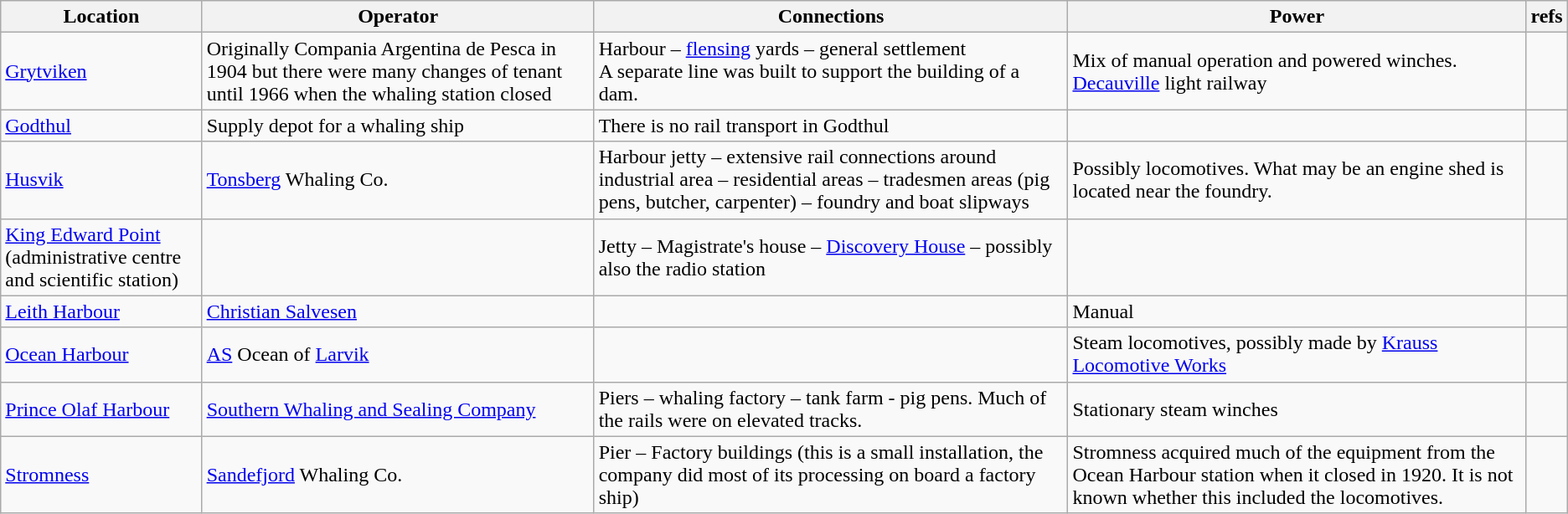<table class=wikitable>
<tr>
<th>Location</th>
<th>Operator</th>
<th>Connections</th>
<th>Power</th>
<th>refs</th>
</tr>
<tr>
<td><a href='#'>Grytviken</a></td>
<td>Originally Compania Argentina de Pesca in 1904 but there were many changes of tenant until 1966 when the whaling station closed</td>
<td>Harbour – <a href='#'>flensing</a> yards – general settlement<br>A separate line was built to support the building of a dam.</td>
<td>Mix of manual operation and powered winches. <a href='#'>Decauville</a> light railway</td>
<td></td>
</tr>
<tr>
<td><a href='#'>Godthul</a></td>
<td>Supply depot for a whaling ship</td>
<td>There is no rail transport in Godthul</td>
<td></td>
<td></td>
</tr>
<tr>
<td><a href='#'>Husvik</a></td>
<td><a href='#'>Tonsberg</a> Whaling Co.</td>
<td>Harbour jetty – extensive rail connections around industrial area – residential areas – tradesmen areas (pig pens, butcher, carpenter) – foundry and boat slipways</td>
<td>Possibly locomotives.  What may be an engine shed is located near the foundry.</td>
<td></td>
</tr>
<tr>
<td><a href='#'>King Edward Point</a><br>(administrative centre and scientific station)</td>
<td></td>
<td>Jetty – Magistrate's house – <a href='#'>Discovery House</a> – possibly also the radio station</td>
<td></td>
<td></td>
</tr>
<tr>
<td><a href='#'>Leith Harbour</a></td>
<td><a href='#'>Christian Salvesen</a></td>
<td></td>
<td>Manual</td>
<td></td>
</tr>
<tr>
<td><a href='#'>Ocean Harbour</a></td>
<td><a href='#'>AS</a> Ocean of <a href='#'>Larvik</a></td>
<td></td>
<td>Steam locomotives, possibly made by <a href='#'>Krauss Locomotive Works</a></td>
<td></td>
</tr>
<tr>
<td><a href='#'>Prince Olaf Harbour</a></td>
<td><a href='#'>Southern Whaling and Sealing Company</a></td>
<td>Piers – whaling factory – tank farm - pig pens.  Much of the rails were on elevated tracks.</td>
<td>Stationary steam winches</td>
<td></td>
</tr>
<tr>
<td><a href='#'>Stromness</a></td>
<td><a href='#'>Sandefjord</a> Whaling Co.</td>
<td>Pier – Factory buildings (this is a small installation, the company did most of its processing on board a factory ship)</td>
<td>Stromness acquired much of the equipment from the Ocean Harbour station when it closed in 1920.  It is not known whether this included the locomotives.</td>
<td></td>
</tr>
</table>
